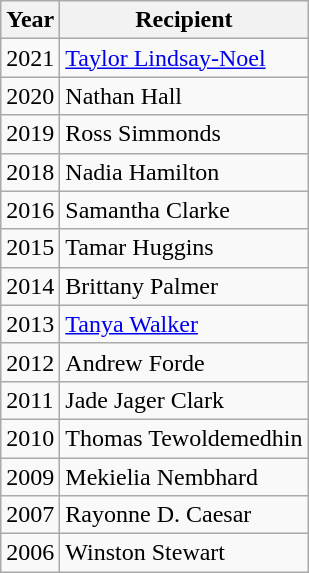<table class="wikitable sortable">
<tr>
<th>Year</th>
<th>Recipient</th>
</tr>
<tr>
<td>2021</td>
<td><a href='#'>Taylor Lindsay-Noel</a></td>
</tr>
<tr>
<td>2020</td>
<td>Nathan Hall</td>
</tr>
<tr>
<td>2019</td>
<td>Ross Simmonds</td>
</tr>
<tr>
<td>2018</td>
<td>Nadia Hamilton</td>
</tr>
<tr>
<td>2016</td>
<td>Samantha Clarke</td>
</tr>
<tr>
<td>2015</td>
<td>Tamar Huggins</td>
</tr>
<tr>
<td>2014</td>
<td>Brittany Palmer</td>
</tr>
<tr>
<td>2013</td>
<td><a href='#'>Tanya Walker</a></td>
</tr>
<tr>
<td>2012</td>
<td>Andrew Forde</td>
</tr>
<tr>
<td>2011</td>
<td>Jade Jager Clark</td>
</tr>
<tr>
<td>2010</td>
<td>Thomas Tewoldemedhin</td>
</tr>
<tr>
<td>2009</td>
<td>Mekielia Nembhard</td>
</tr>
<tr>
<td>2007</td>
<td>Rayonne D. Caesar</td>
</tr>
<tr>
<td>2006</td>
<td>Winston Stewart</td>
</tr>
</table>
